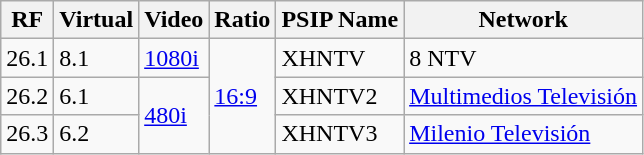<table class="wikitable sortable">
<tr>
<th>RF</th>
<th>Virtual</th>
<th>Video</th>
<th>Ratio</th>
<th>PSIP Name</th>
<th>Network</th>
</tr>
<tr>
<td>26.1</td>
<td>8.1</td>
<td><a href='#'>1080i</a></td>
<td rowspan="3"><a href='#'>16:9</a></td>
<td>XHNTV</td>
<td>8 NTV</td>
</tr>
<tr>
<td>26.2</td>
<td>6.1</td>
<td rowspan="2"><a href='#'>480i</a></td>
<td>XHNTV2</td>
<td><a href='#'>Multimedios Televisión</a></td>
</tr>
<tr>
<td>26.3</td>
<td>6.2</td>
<td>XHNTV3</td>
<td><a href='#'>Milenio Televisión</a></td>
</tr>
</table>
